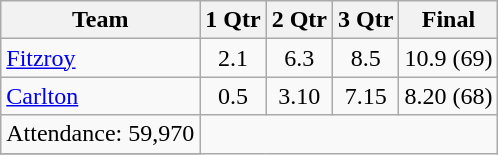<table class="wikitable">
<tr>
<th>Team</th>
<th>1 Qtr</th>
<th>2 Qtr</th>
<th>3 Qtr</th>
<th>Final</th>
</tr>
<tr>
<td><a href='#'>Fitzroy</a></td>
<td align=center>2.1</td>
<td align=center>6.3</td>
<td align=center>8.5</td>
<td align=center>10.9 (69)</td>
</tr>
<tr>
<td><a href='#'>Carlton</a></td>
<td align=center>0.5</td>
<td align=center>3.10</td>
<td align=center>7.15</td>
<td align=center>8.20 (68)</td>
</tr>
<tr>
<td align=center>Attendance: 59,970</td>
</tr>
<tr>
</tr>
</table>
